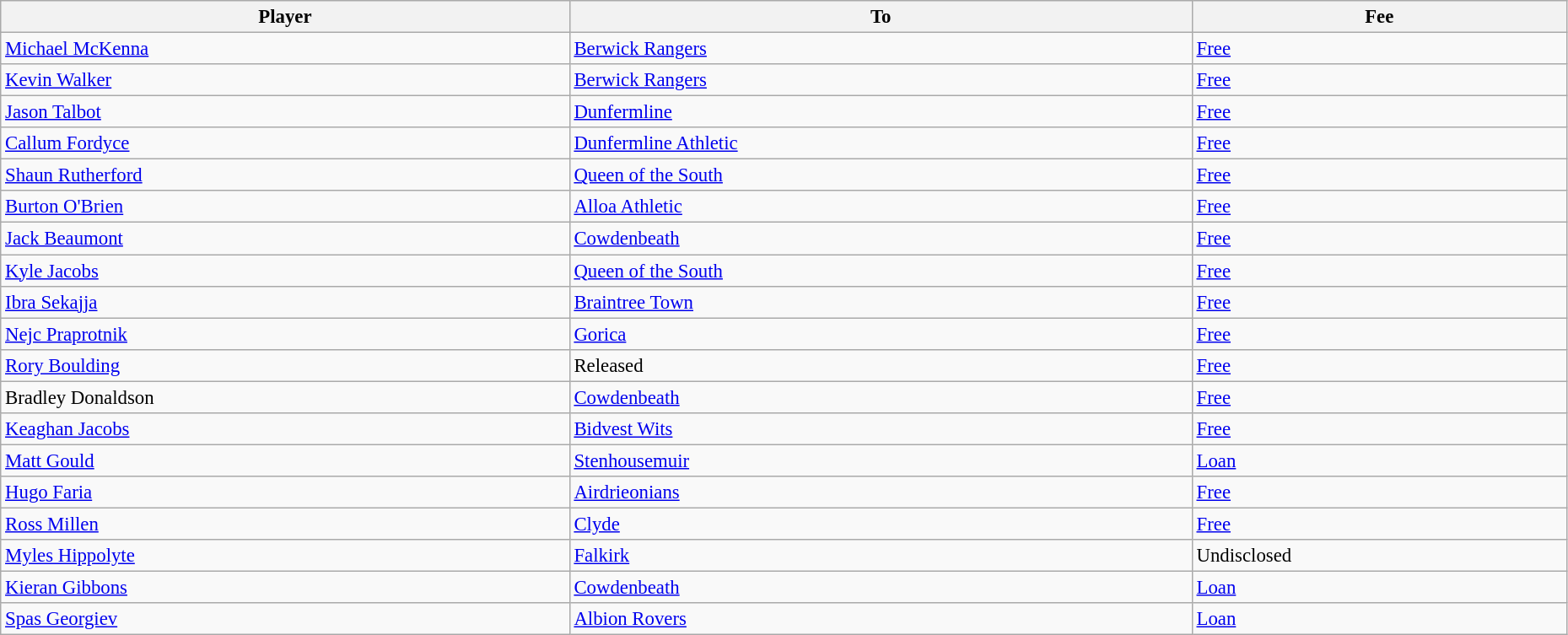<table class="wikitable" style="text-align:center; font-size:95%;width:98%; text-align:left">
<tr>
<th>Player</th>
<th>To</th>
<th>Fee</th>
</tr>
<tr>
<td> <a href='#'>Michael McKenna</a></td>
<td> <a href='#'>Berwick Rangers</a></td>
<td><a href='#'>Free</a></td>
</tr>
<tr>
<td> <a href='#'>Kevin Walker</a></td>
<td> <a href='#'>Berwick Rangers</a></td>
<td><a href='#'>Free</a></td>
</tr>
<tr>
<td> <a href='#'>Jason Talbot</a></td>
<td> <a href='#'>Dunfermline</a></td>
<td><a href='#'>Free</a></td>
</tr>
<tr>
<td> <a href='#'>Callum Fordyce</a></td>
<td> <a href='#'>Dunfermline Athletic</a></td>
<td><a href='#'>Free</a></td>
</tr>
<tr>
<td> <a href='#'>Shaun Rutherford</a></td>
<td> <a href='#'>Queen of the South</a></td>
<td><a href='#'>Free</a></td>
</tr>
<tr>
<td> <a href='#'>Burton O'Brien</a></td>
<td> <a href='#'>Alloa Athletic</a></td>
<td><a href='#'>Free</a></td>
</tr>
<tr>
<td> <a href='#'>Jack Beaumont</a></td>
<td> <a href='#'>Cowdenbeath</a></td>
<td><a href='#'>Free</a></td>
</tr>
<tr>
<td> <a href='#'>Kyle Jacobs</a></td>
<td> <a href='#'>Queen of the South</a></td>
<td><a href='#'>Free</a></td>
</tr>
<tr>
<td> <a href='#'>Ibra Sekajja</a></td>
<td> <a href='#'>Braintree Town</a></td>
<td><a href='#'>Free</a></td>
</tr>
<tr>
<td> <a href='#'>Nejc Praprotnik</a></td>
<td> <a href='#'>Gorica</a></td>
<td><a href='#'>Free</a></td>
</tr>
<tr>
<td> <a href='#'>Rory Boulding</a></td>
<td>Released</td>
<td><a href='#'>Free</a></td>
</tr>
<tr>
<td> Bradley Donaldson</td>
<td> <a href='#'>Cowdenbeath</a></td>
<td><a href='#'>Free</a></td>
</tr>
<tr>
<td> <a href='#'>Keaghan Jacobs</a></td>
<td> <a href='#'>Bidvest Wits</a></td>
<td><a href='#'>Free</a></td>
</tr>
<tr>
<td> <a href='#'>Matt Gould</a></td>
<td> <a href='#'>Stenhousemuir</a></td>
<td><a href='#'>Loan</a></td>
</tr>
<tr>
<td> <a href='#'>Hugo Faria</a></td>
<td> <a href='#'>Airdrieonians</a></td>
<td><a href='#'>Free</a></td>
</tr>
<tr>
<td> <a href='#'>Ross Millen</a></td>
<td> <a href='#'>Clyde</a></td>
<td><a href='#'>Free</a></td>
</tr>
<tr>
<td> <a href='#'>Myles Hippolyte</a></td>
<td> <a href='#'>Falkirk</a></td>
<td>Undisclosed</td>
</tr>
<tr>
<td> <a href='#'>Kieran Gibbons</a></td>
<td> <a href='#'>Cowdenbeath</a></td>
<td><a href='#'>Loan</a></td>
</tr>
<tr>
<td> <a href='#'>Spas Georgiev</a></td>
<td> <a href='#'>Albion Rovers</a></td>
<td><a href='#'>Loan</a></td>
</tr>
</table>
